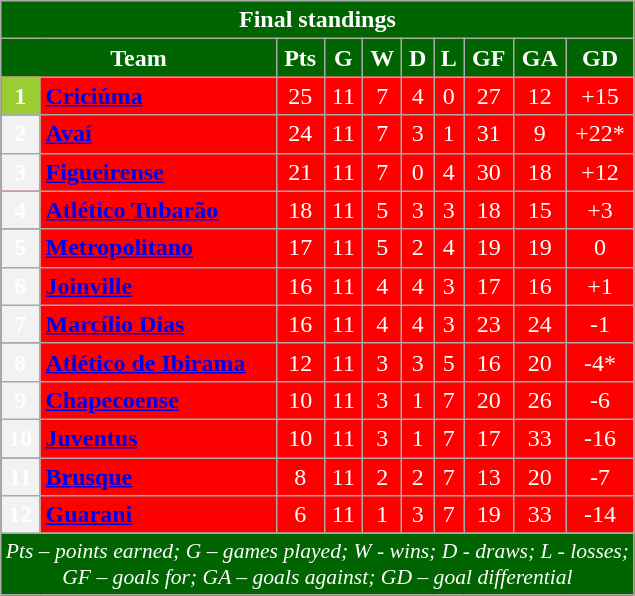<table class="wikitable" style="text-align:center; color:#ffffff; background:#ff0000">
<tr>
<th style="background:#006400" colspan="10">Final standings</th>
</tr>
<tr>
<th style="background:#006400" colspan="2">Team</th>
<th style="background:#006400">Pts</th>
<th style="background:#006400">G</th>
<th style="background:#006400">W</th>
<th style="background:#006400">D</th>
<th style="background:#006400">L</th>
<th style="background:#006400">GF</th>
<th style="background:#006400">GA</th>
<th style="background:#006400">GD</th>
</tr>
<tr>
<th style="background:#9acd32">1</th>
<td align=left><strong><a href='#'><span>Criciúma</span></a></strong></td>
<td>25</td>
<td>11</td>
<td>7</td>
<td>4</td>
<td>0</td>
<td>27</td>
<td>12</td>
<td>+15</td>
</tr>
<tr>
<th>2</th>
<td align=left><strong><a href='#'><span>Avaí</span></a></strong></td>
<td>24</td>
<td>11</td>
<td>7</td>
<td>3</td>
<td>1</td>
<td>31</td>
<td>9</td>
<td>+22*</td>
</tr>
<tr>
<th>3</th>
<td align=left><strong><a href='#'><span>Figueirense</span></a></strong></td>
<td>21</td>
<td>11</td>
<td>7</td>
<td>0</td>
<td>4</td>
<td>30</td>
<td>18</td>
<td>+12</td>
</tr>
<tr>
<th>4</th>
<td align=left><strong><a href='#'><span>Atlético Tubarão</span></a></strong></td>
<td>18</td>
<td>11</td>
<td>5</td>
<td>3</td>
<td>3</td>
<td>18</td>
<td>15</td>
<td>+3</td>
</tr>
<tr>
<th>5</th>
<td align=left><strong><a href='#'><span>Metropolitano</span></a></strong></td>
<td>17</td>
<td>11</td>
<td>5</td>
<td>2</td>
<td>4</td>
<td>19</td>
<td>19</td>
<td>0</td>
</tr>
<tr>
<th>6</th>
<td align=left><strong><a href='#'><span>Joinville</span></a></strong></td>
<td>16</td>
<td>11</td>
<td>4</td>
<td>4</td>
<td>3</td>
<td>17</td>
<td>16</td>
<td>+1</td>
</tr>
<tr>
<th>7</th>
<td align=left><strong><a href='#'><span>Marcílio Dias</span></a></strong></td>
<td>16</td>
<td>11</td>
<td>4</td>
<td>4</td>
<td>3</td>
<td>23</td>
<td>24</td>
<td>-1</td>
</tr>
<tr>
<th>8</th>
<td align=left><strong><a href='#'><span>Atlético de Ibirama</span></a></strong></td>
<td>12</td>
<td>11</td>
<td>3</td>
<td>3</td>
<td>5</td>
<td>16</td>
<td>20</td>
<td>-4*</td>
</tr>
<tr>
<th>9</th>
<td align=left><strong><a href='#'><span>Chapecoense</span></a></strong></td>
<td>10</td>
<td>11</td>
<td>3</td>
<td>1</td>
<td>7</td>
<td>20</td>
<td>26</td>
<td>-6</td>
</tr>
<tr>
<th>10</th>
<td align=left><strong><a href='#'><span>Juventus</span></a></strong></td>
<td>10</td>
<td>11</td>
<td>3</td>
<td>1</td>
<td>7</td>
<td>17</td>
<td>33</td>
<td>-16</td>
</tr>
<tr>
<th>11</th>
<td align=left><strong><a href='#'><span>Brusque</span></a></strong></td>
<td>8</td>
<td>11</td>
<td>2</td>
<td>2</td>
<td>7</td>
<td>13</td>
<td>20</td>
<td>-7</td>
</tr>
<tr>
<th>12</th>
<td align=left><strong><a href='#'><span>Guarani</span></a></strong></td>
<td>6</td>
<td>11</td>
<td>1</td>
<td>3</td>
<td>7</td>
<td>19</td>
<td>33</td>
<td>-14</td>
</tr>
<tr>
</tr>
<tr>
<td colspan="10" style="background:#006400; font-size:90%; font-style:italic">Pts – points earned; G – games played; W - wins; D - draws; L - losses;<br>GF – goals for; GA – goals against; GD – goal differential</td>
</tr>
</table>
